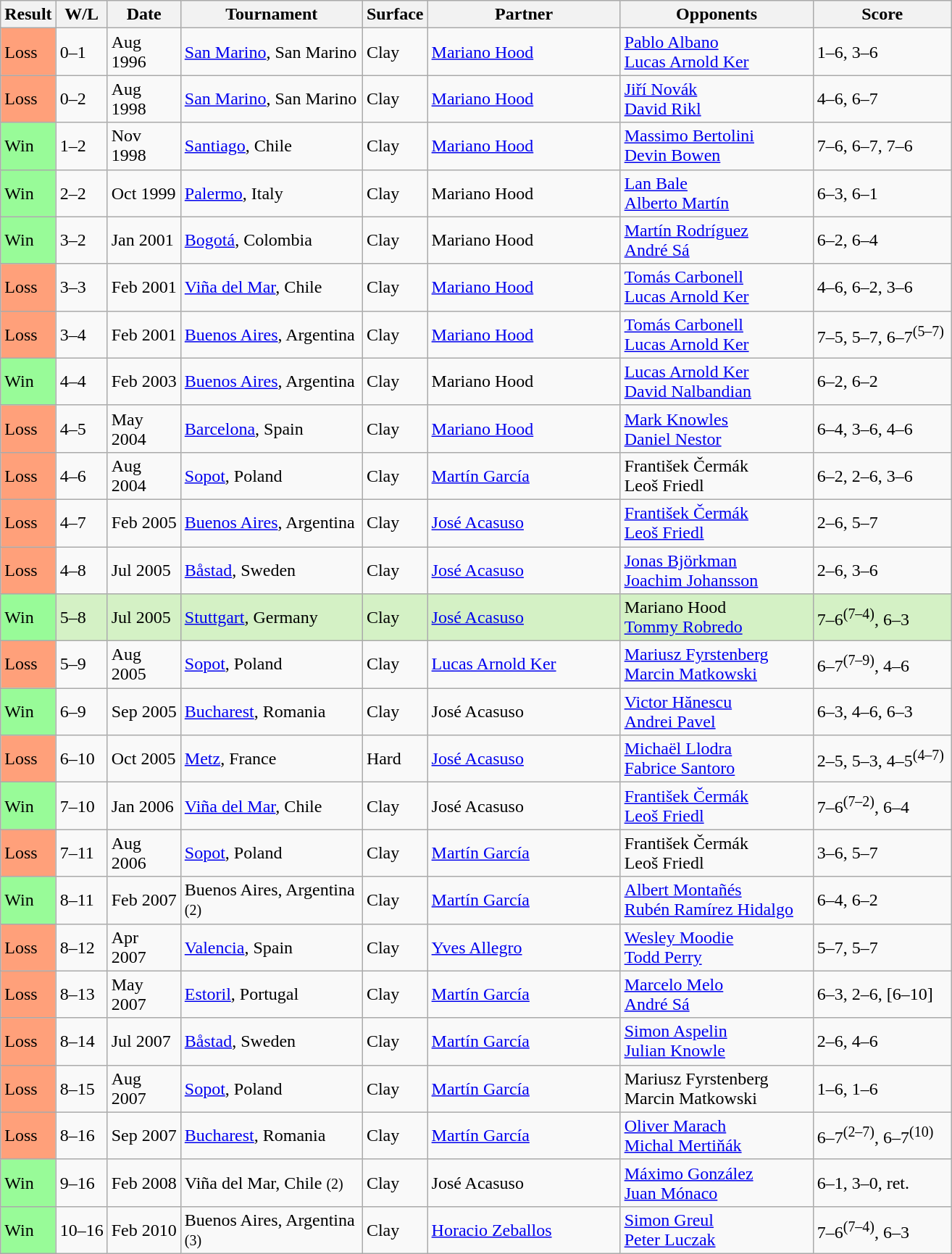<table class="sortable wikitable">
<tr>
<th style="width:40px">Result</th>
<th style="width:40px" class="unsortable">W/L</th>
<th style="width:60px">Date</th>
<th style="width:160px">Tournament</th>
<th style="width:50px">Surface</th>
<th style="width:170px">Partner</th>
<th style="width:170px">Opponents</th>
<th style="width:120px" class="unsortable">Score</th>
</tr>
<tr>
<td style="background:#ffa07a;">Loss</td>
<td>0–1</td>
<td>Aug 1996</td>
<td><a href='#'>San Marino</a>, San Marino</td>
<td>Clay</td>
<td> <a href='#'>Mariano Hood</a></td>
<td> <a href='#'>Pablo Albano</a> <br>  <a href='#'>Lucas Arnold Ker</a></td>
<td>1–6, 3–6</td>
</tr>
<tr>
<td style="background:#ffa07a;">Loss</td>
<td>0–2</td>
<td>Aug 1998</td>
<td><a href='#'>San Marino</a>, San Marino</td>
<td>Clay</td>
<td> <a href='#'>Mariano Hood</a></td>
<td> <a href='#'>Jiří Novák</a> <br>  <a href='#'>David Rikl</a></td>
<td>4–6, 6–7</td>
</tr>
<tr>
<td style="background:#98fb98;">Win</td>
<td>1–2</td>
<td>Nov 1998</td>
<td><a href='#'>Santiago</a>, Chile</td>
<td>Clay</td>
<td> <a href='#'>Mariano Hood</a></td>
<td> <a href='#'>Massimo Bertolini</a> <br>  <a href='#'>Devin Bowen</a></td>
<td>7–6, 6–7, 7–6</td>
</tr>
<tr>
<td style="background:#98fb98;">Win</td>
<td>2–2</td>
<td>Oct 1999</td>
<td><a href='#'>Palermo</a>, Italy</td>
<td>Clay</td>
<td> Mariano Hood</td>
<td> <a href='#'>Lan Bale</a> <br>  <a href='#'>Alberto Martín</a></td>
<td>6–3, 6–1</td>
</tr>
<tr>
<td style="background:#98fb98;">Win</td>
<td>3–2</td>
<td>Jan 2001</td>
<td><a href='#'>Bogotá</a>, Colombia</td>
<td>Clay</td>
<td> Mariano Hood</td>
<td> <a href='#'>Martín Rodríguez</a> <br>  <a href='#'>André Sá</a></td>
<td>6–2, 6–4</td>
</tr>
<tr>
<td style="background:#ffa07a;">Loss</td>
<td>3–3</td>
<td>Feb 2001</td>
<td><a href='#'>Viña del Mar</a>, Chile</td>
<td>Clay</td>
<td> <a href='#'>Mariano Hood</a></td>
<td> <a href='#'>Tomás Carbonell</a> <br>  <a href='#'>Lucas Arnold Ker</a></td>
<td>4–6, 6–2, 3–6</td>
</tr>
<tr>
<td style="background:#ffa07a;">Loss</td>
<td>3–4</td>
<td>Feb 2001</td>
<td><a href='#'>Buenos Aires</a>, Argentina</td>
<td>Clay</td>
<td> <a href='#'>Mariano Hood</a></td>
<td> <a href='#'>Tomás Carbonell</a> <br>   <a href='#'>Lucas Arnold Ker</a></td>
<td>7–5, 5–7, 6–7<sup>(5–7)</sup></td>
</tr>
<tr>
<td style="background:#98fb98;">Win</td>
<td>4–4</td>
<td>Feb 2003</td>
<td><a href='#'>Buenos Aires</a>, Argentina</td>
<td>Clay</td>
<td> Mariano Hood</td>
<td> <a href='#'>Lucas Arnold Ker</a> <br>  <a href='#'>David Nalbandian</a></td>
<td>6–2, 6–2</td>
</tr>
<tr>
<td style="background:#ffa07a;">Loss</td>
<td>4–5</td>
<td>May 2004</td>
<td><a href='#'>Barcelona</a>, Spain</td>
<td>Clay</td>
<td> <a href='#'>Mariano Hood</a></td>
<td> <a href='#'>Mark Knowles</a> <br>  <a href='#'>Daniel Nestor</a></td>
<td>6–4, 3–6, 4–6</td>
</tr>
<tr>
<td style="background:#ffa07a;">Loss</td>
<td>4–6</td>
<td>Aug 2004</td>
<td><a href='#'>Sopot</a>, Poland</td>
<td>Clay</td>
<td> <a href='#'>Martín García</a></td>
<td> František Čermák<br> Leoš Friedl</td>
<td>6–2, 2–6, 3–6</td>
</tr>
<tr>
<td style="background:#ffa07a;">Loss</td>
<td>4–7</td>
<td>Feb 2005</td>
<td><a href='#'>Buenos Aires</a>, Argentina</td>
<td>Clay</td>
<td> <a href='#'>José Acasuso</a></td>
<td> <a href='#'>František Čermák</a><br> <a href='#'>Leoš Friedl</a></td>
<td>2–6, 5–7</td>
</tr>
<tr>
<td style="background:#ffa07a;">Loss</td>
<td>4–8</td>
<td>Jul 2005</td>
<td><a href='#'>Båstad</a>, Sweden</td>
<td>Clay</td>
<td> <a href='#'>José Acasuso</a></td>
<td> <a href='#'>Jonas Björkman</a><br> <a href='#'>Joachim Johansson</a></td>
<td>2–6, 3–6</td>
</tr>
<tr style="background:#d4f1c5;">
<td style="background:#98fb98;">Win</td>
<td>5–8</td>
<td>Jul 2005</td>
<td><a href='#'>Stuttgart</a>, Germany</td>
<td>Clay</td>
<td> <a href='#'>José Acasuso</a></td>
<td> Mariano Hood <br>  <a href='#'>Tommy Robredo</a></td>
<td>7–6<sup>(7–4)</sup>, 6–3</td>
</tr>
<tr>
<td style="background:#ffa07a;">Loss</td>
<td>5–9</td>
<td>Aug 2005</td>
<td><a href='#'>Sopot</a>, Poland</td>
<td>Clay</td>
<td> <a href='#'>Lucas Arnold Ker</a></td>
<td> <a href='#'>Mariusz Fyrstenberg</a><br> <a href='#'>Marcin Matkowski</a></td>
<td>6–7<sup>(7–9)</sup>, 4–6</td>
</tr>
<tr>
<td style="background:#98fb98;">Win</td>
<td>6–9</td>
<td>Sep 2005</td>
<td><a href='#'>Bucharest</a>, Romania</td>
<td>Clay</td>
<td> José Acasuso</td>
<td> <a href='#'>Victor Hănescu</a> <br>  <a href='#'>Andrei Pavel</a></td>
<td>6–3, 4–6, 6–3</td>
</tr>
<tr>
<td style="background:#ffa07a;">Loss</td>
<td>6–10</td>
<td>Oct 2005</td>
<td><a href='#'>Metz</a>, France</td>
<td>Hard</td>
<td> <a href='#'>José Acasuso</a></td>
<td> <a href='#'>Michaël Llodra</a><br> <a href='#'>Fabrice Santoro</a></td>
<td>2–5, 5–3, 4–5<sup>(4–7)</sup></td>
</tr>
<tr>
<td style="background:#98fb98;">Win</td>
<td>7–10</td>
<td>Jan 2006</td>
<td><a href='#'>Viña del Mar</a>, Chile</td>
<td>Clay</td>
<td> José Acasuso</td>
<td> <a href='#'>František Čermák</a> <br>  <a href='#'>Leoš Friedl</a></td>
<td>7–6<sup>(7–2)</sup>, 6–4</td>
</tr>
<tr>
<td style="background:#ffa07a;">Loss</td>
<td>7–11</td>
<td>Aug 2006</td>
<td><a href='#'>Sopot</a>, Poland</td>
<td>Clay</td>
<td> <a href='#'>Martín García</a></td>
<td> František Čermák<br> Leoš Friedl</td>
<td>3–6, 5–7</td>
</tr>
<tr>
<td style="background:#98fb98;">Win</td>
<td>8–11</td>
<td>Feb 2007</td>
<td>Buenos Aires, Argentina <small>(2)</small></td>
<td>Clay</td>
<td> <a href='#'>Martín García</a></td>
<td> <a href='#'>Albert Montañés</a> <br>  <a href='#'>Rubén Ramírez Hidalgo</a></td>
<td>6–4, 6–2</td>
</tr>
<tr>
<td style="background:#ffa07a;">Loss</td>
<td>8–12</td>
<td>Apr 2007</td>
<td><a href='#'>Valencia</a>, Spain</td>
<td>Clay</td>
<td> <a href='#'>Yves Allegro</a></td>
<td> <a href='#'>Wesley Moodie</a> <br>  <a href='#'>Todd Perry</a></td>
<td>5–7, 5–7</td>
</tr>
<tr>
<td style="background:#ffa07a;">Loss</td>
<td>8–13</td>
<td>May 2007</td>
<td><a href='#'>Estoril</a>, Portugal</td>
<td>Clay</td>
<td> <a href='#'>Martín García</a></td>
<td> <a href='#'>Marcelo Melo</a><br> <a href='#'>André Sá</a></td>
<td>6–3, 2–6, [6–10]</td>
</tr>
<tr>
<td style="background:#ffa07a;">Loss</td>
<td>8–14</td>
<td>Jul 2007</td>
<td><a href='#'>Båstad</a>, Sweden</td>
<td>Clay</td>
<td> <a href='#'>Martín García</a></td>
<td> <a href='#'>Simon Aspelin</a><br> <a href='#'>Julian Knowle</a></td>
<td>2–6, 4–6</td>
</tr>
<tr>
<td style="background:#ffa07a;">Loss</td>
<td>8–15</td>
<td>Aug 2007</td>
<td><a href='#'>Sopot</a>, Poland</td>
<td>Clay</td>
<td> <a href='#'>Martín García</a></td>
<td> Mariusz Fyrstenberg<br> Marcin Matkowski</td>
<td>1–6, 1–6</td>
</tr>
<tr>
<td style="background:#ffa07a;">Loss</td>
<td>8–16</td>
<td>Sep 2007</td>
<td><a href='#'>Bucharest</a>, Romania</td>
<td>Clay</td>
<td> <a href='#'>Martín García</a></td>
<td> <a href='#'>Oliver Marach</a><br> <a href='#'>Michal Mertiňák</a></td>
<td>6–7<sup>(2–7)</sup>, 6–7<sup>(10)</sup></td>
</tr>
<tr>
<td style="background:#98fb98;">Win</td>
<td>9–16</td>
<td>Feb 2008</td>
<td>Viña del Mar, Chile <small>(2)</small></td>
<td>Clay</td>
<td> José Acasuso</td>
<td> <a href='#'>Máximo González</a> <br>  <a href='#'>Juan Mónaco</a></td>
<td>6–1, 3–0, ret.</td>
</tr>
<tr>
<td style="background:#98fb98;">Win</td>
<td>10–16</td>
<td>Feb 2010</td>
<td>Buenos Aires, Argentina <small>(3)</small></td>
<td>Clay</td>
<td> <a href='#'>Horacio Zeballos</a></td>
<td> <a href='#'>Simon Greul</a> <br>  <a href='#'>Peter Luczak</a></td>
<td>7–6<sup>(7–4)</sup>, 6–3</td>
</tr>
</table>
